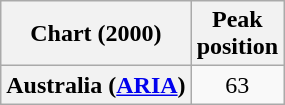<table class="wikitable plainrowheaders">
<tr>
<th>Chart (2000)</th>
<th>Peak<br>position</th>
</tr>
<tr>
<th scope="row">Australia (<a href='#'>ARIA</a>)</th>
<td align="center">63</td>
</tr>
</table>
